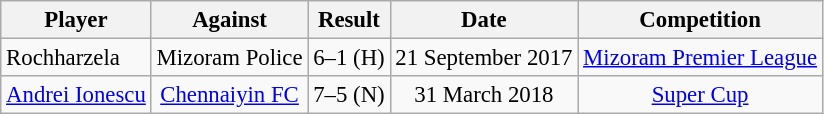<table class="wikitable sortable" style="font-size: 95%; text-align: center">
<tr>
<th>Player</th>
<th>Against</th>
<th>Result</th>
<th>Date</th>
<th>Competition</th>
</tr>
<tr>
<td align=left> Rochharzela</td>
<td>Mizoram Police</td>
<td>6–1 (H)</td>
<td>21 September 2017</td>
<td align=center><a href='#'>Mizoram Premier League</a></td>
</tr>
<tr>
<td align=left> <a href='#'>Andrei Ionescu</a></td>
<td><a href='#'>Chennaiyin FC</a></td>
<td>7–5 (N)</td>
<td>31 March 2018</td>
<td align=center><a href='#'>Super Cup</a></td>
</tr>
</table>
